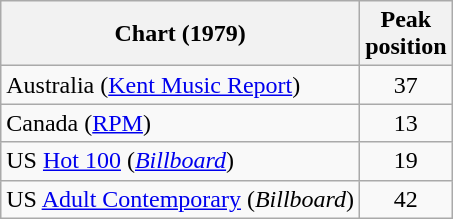<table class="wikitable sortable">
<tr>
<th>Chart (1979)</th>
<th>Peak<br>position</th>
</tr>
<tr>
<td>Australia (<a href='#'>Kent Music Report</a>)</td>
<td align="center">37</td>
</tr>
<tr>
<td>Canada (<a href='#'>RPM</a>)</td>
<td align="center">13</td>
</tr>
<tr>
<td>US <a href='#'>Hot 100</a> (<em><a href='#'>Billboard</a></em>)</td>
<td style="text-align:center;">19</td>
</tr>
<tr>
<td>US <a href='#'>Adult Contemporary</a> (<em>Billboard</em>)</td>
<td style="text-align:center;">42</td>
</tr>
</table>
